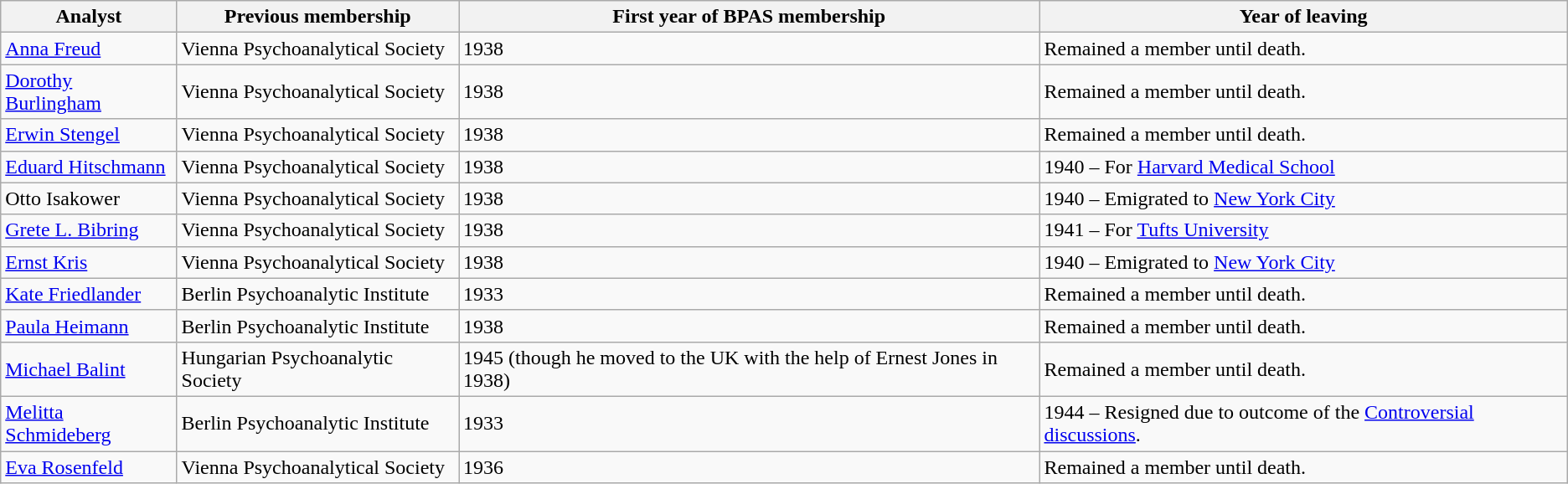<table class="wikitable sortable">
<tr>
<th>Analyst</th>
<th>Previous membership</th>
<th>First year of  BPAS membership</th>
<th>Year of leaving</th>
</tr>
<tr>
<td><a href='#'>Anna Freud</a></td>
<td>Vienna Psychoanalytical Society</td>
<td>1938</td>
<td>Remained a member until death.</td>
</tr>
<tr>
<td><a href='#'>Dorothy Burlingham</a></td>
<td>Vienna Psychoanalytical Society</td>
<td>1938</td>
<td>Remained a member until death.</td>
</tr>
<tr>
<td><a href='#'>Erwin Stengel</a></td>
<td>Vienna Psychoanalytical Society</td>
<td>1938</td>
<td>Remained a member until death.</td>
</tr>
<tr>
<td><a href='#'>Eduard Hitschmann</a></td>
<td>Vienna Psychoanalytical Society</td>
<td>1938</td>
<td>1940 – For <a href='#'>Harvard Medical School</a></td>
</tr>
<tr>
<td>Otto Isakower</td>
<td>Vienna Psychoanalytical Society</td>
<td>1938</td>
<td>1940 – Emigrated to <a href='#'>New York City</a></td>
</tr>
<tr>
<td><a href='#'>Grete L. Bibring</a></td>
<td>Vienna Psychoanalytical Society</td>
<td>1938</td>
<td>1941 – For <a href='#'>Tufts University</a></td>
</tr>
<tr>
<td><a href='#'>Ernst Kris</a></td>
<td>Vienna Psychoanalytical Society</td>
<td>1938</td>
<td>1940 – Emigrated to <a href='#'>New York City</a></td>
</tr>
<tr>
<td><a href='#'>Kate Friedlander</a></td>
<td>Berlin Psychoanalytic Institute</td>
<td>1933</td>
<td>Remained a member until death.</td>
</tr>
<tr>
<td><a href='#'>Paula Heimann</a></td>
<td>Berlin Psychoanalytic Institute</td>
<td>1938</td>
<td>Remained a member until death.</td>
</tr>
<tr>
<td><a href='#'>Michael Balint</a></td>
<td>Hungarian Psychoanalytic Society</td>
<td>1945 (though he moved to the UK with the help of Ernest Jones in 1938)</td>
<td>Remained a member until death.</td>
</tr>
<tr>
<td><a href='#'>Melitta Schmideberg</a></td>
<td>Berlin Psychoanalytic Institute</td>
<td>1933</td>
<td>1944 – Resigned due to outcome of the <a href='#'>Controversial discussions</a>.</td>
</tr>
<tr>
<td><a href='#'>Eva Rosenfeld</a></td>
<td>Vienna Psychoanalytical Society</td>
<td>1936</td>
<td>Remained a member until death.</td>
</tr>
</table>
